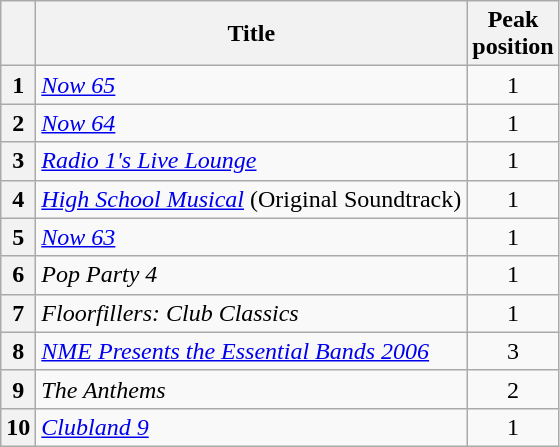<table class="wikitable sortable plainrowheaders">
<tr>
<th scope=col></th>
<th scope=col>Title</th>
<th scope=col>Peak<br>position</th>
</tr>
<tr>
<th scope=row style="text-align:center;">1</th>
<td><em><a href='#'>Now 65</a></em></td>
<td align="center">1</td>
</tr>
<tr>
<th scope=row style="text-align:center;">2</th>
<td><em><a href='#'>Now 64</a></em></td>
<td align="center">1</td>
</tr>
<tr>
<th scope=row style="text-align:center;">3</th>
<td><em><a href='#'>Radio 1's Live Lounge</a></em></td>
<td align="center">1</td>
</tr>
<tr>
<th scope=row style="text-align:center;">4</th>
<td><em><a href='#'>High School Musical</a></em> (Original Soundtrack)</td>
<td align="center">1</td>
</tr>
<tr>
<th scope=row style="text-align:center;">5</th>
<td><em><a href='#'>Now 63</a></em></td>
<td align="center">1</td>
</tr>
<tr>
<th scope=row style="text-align:center;">6</th>
<td><em>Pop Party 4</em></td>
<td align="center">1</td>
</tr>
<tr>
<th scope=row style="text-align:center;">7</th>
<td><em>Floorfillers: Club Classics</em></td>
<td align="center">1</td>
</tr>
<tr>
<th scope=row style="text-align:center;">8</th>
<td><em><a href='#'>NME Presents the Essential Bands 2006</a></em></td>
<td align="center">3</td>
</tr>
<tr>
<th scope=row style="text-align:center;">9</th>
<td><em>The Anthems</em></td>
<td align="center">2</td>
</tr>
<tr>
<th scope=row style="text-align:center;">10</th>
<td><em><a href='#'>Clubland 9</a></em></td>
<td align="center">1</td>
</tr>
</table>
